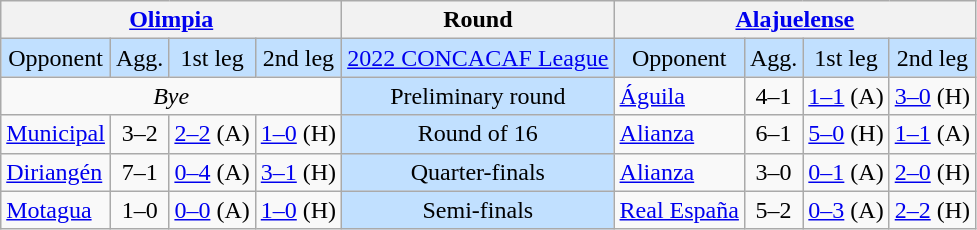<table class="wikitable" style="text-align:center">
<tr>
<th colspan=4> <a href='#'>Olimpia</a></th>
<th>Round</th>
<th colspan=4> <a href='#'>Alajuelense</a></th>
</tr>
<tr style="background:#C1E0FF">
<td>Opponent</td>
<td>Agg.</td>
<td>1st leg</td>
<td>2nd leg</td>
<td><a href='#'>2022 CONCACAF League</a></td>
<td>Opponent</td>
<td>Agg.</td>
<td>1st leg</td>
<td>2nd leg</td>
</tr>
<tr>
<td align=center colspan=4><em>Bye</em></td>
<td style="background:#C1E0FF">Preliminary round</td>
<td align=left> <a href='#'>Águila</a></td>
<td>4–1</td>
<td><a href='#'>1–1</a> (A)</td>
<td><a href='#'>3–0</a> (H)</td>
</tr>
<tr>
<td align=left> <a href='#'>Municipal</a></td>
<td>3–2</td>
<td><a href='#'>2–2</a> (A)</td>
<td><a href='#'>1–0</a> (H)</td>
<td style="background:#C1E0FF">Round of 16</td>
<td align=left> <a href='#'>Alianza</a></td>
<td>6–1</td>
<td><a href='#'>5–0</a> (H)</td>
<td><a href='#'>1–1</a> (A)</td>
</tr>
<tr>
<td align=left> <a href='#'>Diriangén</a></td>
<td>7–1</td>
<td><a href='#'>0–4</a> (A)</td>
<td><a href='#'>3–1</a> (H)</td>
<td style="background:#C1E0FF">Quarter-finals</td>
<td align=left> <a href='#'>Alianza</a></td>
<td>3–0</td>
<td><a href='#'>0–1</a> (A)</td>
<td><a href='#'>2–0</a> (H)</td>
</tr>
<tr>
<td align=left> <a href='#'>Motagua</a></td>
<td>1–0</td>
<td><a href='#'>0–0</a> (A)</td>
<td><a href='#'>1–0</a> (H)</td>
<td style="background:#C1E0FF">Semi-finals</td>
<td align=left> <a href='#'>Real España</a></td>
<td>5–2</td>
<td><a href='#'>0–3</a> (A)</td>
<td><a href='#'>2–2</a> (H)</td>
</tr>
</table>
